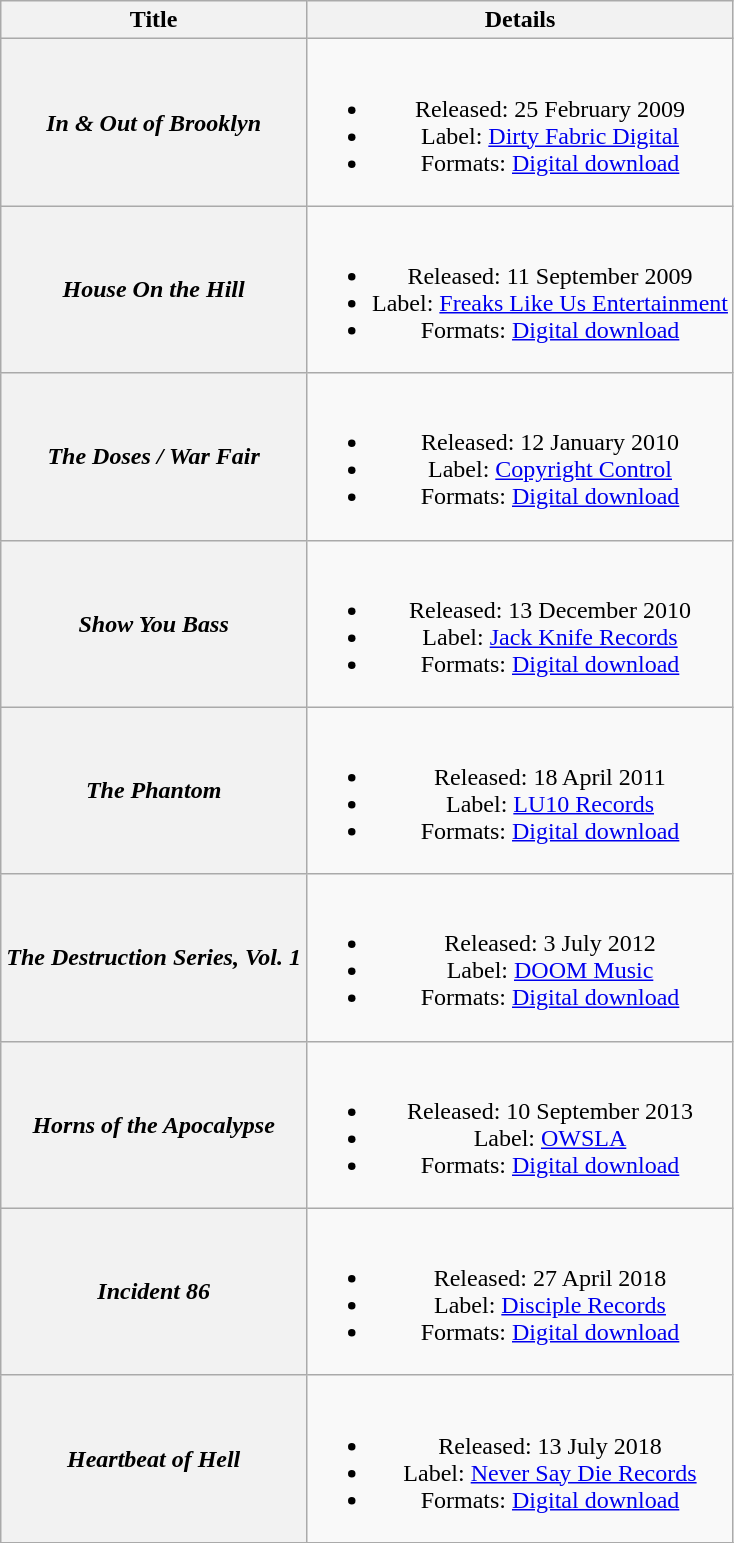<table class="wikitable plainrowheaders" style="text-align:center;">
<tr>
<th scope="col">Title</th>
<th scope="col">Details</th>
</tr>
<tr>
<th scope="row"><em>In & Out of Brooklyn</em></th>
<td><br><ul><li>Released: 25 February 2009</li><li>Label: <a href='#'>Dirty Fabric Digital</a></li><li>Formats: <a href='#'>Digital download</a></li></ul></td>
</tr>
<tr>
<th scope="row"><em>House On the Hill</em></th>
<td><br><ul><li>Released: 11 September 2009</li><li>Label: <a href='#'>Freaks Like Us Entertainment</a></li><li>Formats: <a href='#'>Digital download</a></li></ul></td>
</tr>
<tr>
<th scope="row"><em>The Doses / War Fair</em></th>
<td><br><ul><li>Released: 12 January 2010</li><li>Label: <a href='#'>Copyright Control</a></li><li>Formats: <a href='#'>Digital download</a></li></ul></td>
</tr>
<tr>
<th scope="row"><em>Show You Bass</em></th>
<td><br><ul><li>Released: 13 December 2010</li><li>Label: <a href='#'>Jack Knife Records</a></li><li>Formats: <a href='#'>Digital download</a></li></ul></td>
</tr>
<tr>
<th scope="row"><em>The Phantom</em></th>
<td><br><ul><li>Released: 18 April 2011</li><li>Label: <a href='#'>LU10 Records</a></li><li>Formats: <a href='#'>Digital download</a></li></ul></td>
</tr>
<tr>
<th scope="row"><em>The Destruction Series, Vol. 1</em></th>
<td><br><ul><li>Released: 3 July 2012</li><li>Label: <a href='#'>DOOM Music</a></li><li>Formats: <a href='#'>Digital download</a></li></ul></td>
</tr>
<tr>
<th scope="row"><em>Horns of the Apocalypse</em></th>
<td><br><ul><li>Released: 10 September 2013</li><li>Label: <a href='#'>OWSLA</a></li><li>Formats: <a href='#'>Digital download</a></li></ul></td>
</tr>
<tr>
<th scope="row"><em>Incident 86</em></th>
<td><br><ul><li>Released: 27 April 2018</li><li>Label: <a href='#'>Disciple Records</a></li><li>Formats: <a href='#'>Digital download</a></li></ul></td>
</tr>
<tr>
<th scope=“row”><em>Heartbeat of Hell</em></th>
<td><br><ul><li>Released: 13 July 2018</li><li>Label: <a href='#'>Never Say Die Records</a></li><li>Formats: <a href='#'>Digital download</a></li></ul></td>
</tr>
<tr>
</tr>
</table>
